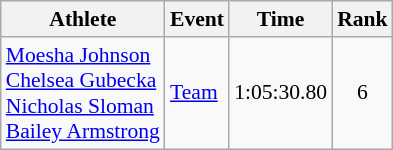<table class=wikitable style="font-size:90%;">
<tr>
<th>Athlete</th>
<th>Event</th>
<th>Time</th>
<th>Rank</th>
</tr>
<tr align=center>
<td align=left><a href='#'>Moesha Johnson</a><br><a href='#'>Chelsea Gubecka</a><br><a href='#'>Nicholas Sloman</a><br><a href='#'>Bailey Armstrong</a></td>
<td align=left><a href='#'>Team</a></td>
<td>1:05:30.80</td>
<td>6</td>
</tr>
</table>
